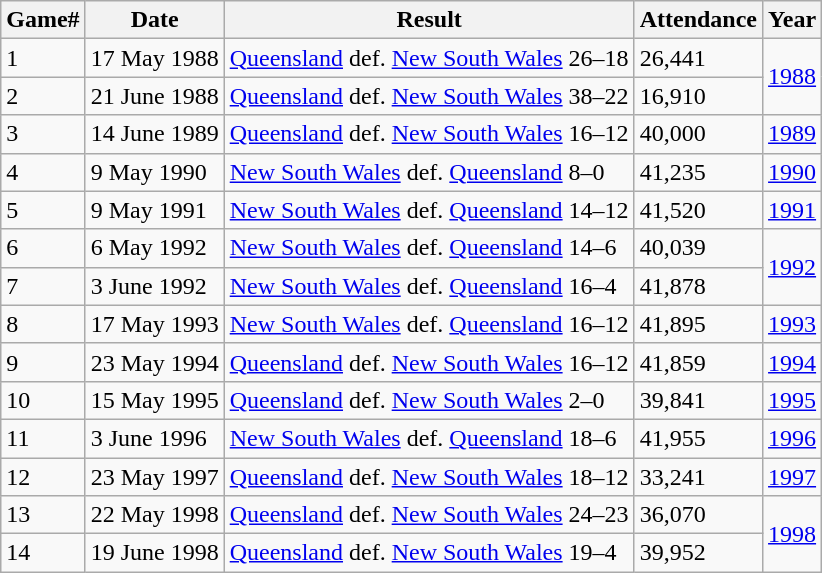<table class="wikitable">
<tr>
<th>Game#</th>
<th>Date</th>
<th>Result</th>
<th>Attendance</th>
<th>Year</th>
</tr>
<tr>
<td>1</td>
<td>17 May 1988</td>
<td> <a href='#'>Queensland</a> def.  <a href='#'>New South Wales</a> 26–18</td>
<td>26,441</td>
<td rowspan=2><a href='#'>1988</a></td>
</tr>
<tr>
<td>2</td>
<td>21 June 1988</td>
<td> <a href='#'>Queensland</a> def.  <a href='#'>New South Wales</a> 38–22</td>
<td>16,910</td>
</tr>
<tr>
<td>3</td>
<td>14 June 1989</td>
<td> <a href='#'>Queensland</a> def.  <a href='#'>New South Wales</a> 16–12</td>
<td>40,000</td>
<td><a href='#'>1989</a></td>
</tr>
<tr>
<td>4</td>
<td>9 May 1990</td>
<td> <a href='#'>New South Wales</a> def.  <a href='#'>Queensland</a> 8–0</td>
<td>41,235</td>
<td><a href='#'>1990</a></td>
</tr>
<tr>
<td>5</td>
<td>9 May 1991</td>
<td> <a href='#'>New South Wales</a> def.  <a href='#'>Queensland</a> 14–12</td>
<td>41,520</td>
<td><a href='#'>1991</a></td>
</tr>
<tr>
<td>6</td>
<td>6 May 1992</td>
<td> <a href='#'>New South Wales</a> def.  <a href='#'>Queensland</a> 14–6</td>
<td>40,039</td>
<td rowspan=2><a href='#'>1992</a></td>
</tr>
<tr>
<td>7</td>
<td>3 June 1992</td>
<td> <a href='#'>New South Wales</a> def.  <a href='#'>Queensland</a> 16–4</td>
<td>41,878</td>
</tr>
<tr>
<td>8</td>
<td>17 May 1993</td>
<td> <a href='#'>New South Wales</a> def.  <a href='#'>Queensland</a> 16–12</td>
<td>41,895</td>
<td><a href='#'>1993</a></td>
</tr>
<tr>
<td>9</td>
<td>23 May 1994</td>
<td> <a href='#'>Queensland</a> def.  <a href='#'>New South Wales</a> 16–12</td>
<td>41,859</td>
<td><a href='#'>1994</a></td>
</tr>
<tr>
<td>10</td>
<td>15 May 1995</td>
<td> <a href='#'>Queensland</a> def.  <a href='#'>New South Wales</a> 2–0</td>
<td>39,841</td>
<td><a href='#'>1995</a></td>
</tr>
<tr>
<td>11</td>
<td>3 June 1996</td>
<td> <a href='#'>New South Wales</a> def.  <a href='#'>Queensland</a> 18–6</td>
<td>41,955</td>
<td><a href='#'>1996</a></td>
</tr>
<tr>
<td>12</td>
<td>23 May 1997</td>
<td> <a href='#'>Queensland</a> def.  <a href='#'>New South Wales</a> 18–12</td>
<td>33,241</td>
<td><a href='#'>1997</a></td>
</tr>
<tr>
<td>13</td>
<td>22 May 1998</td>
<td> <a href='#'>Queensland</a> def.  <a href='#'>New South Wales</a> 24–23</td>
<td>36,070</td>
<td rowspan=2><a href='#'>1998</a></td>
</tr>
<tr>
<td>14</td>
<td>19 June 1998</td>
<td> <a href='#'>Queensland</a> def.  <a href='#'>New South Wales</a> 19–4</td>
<td>39,952</td>
</tr>
</table>
